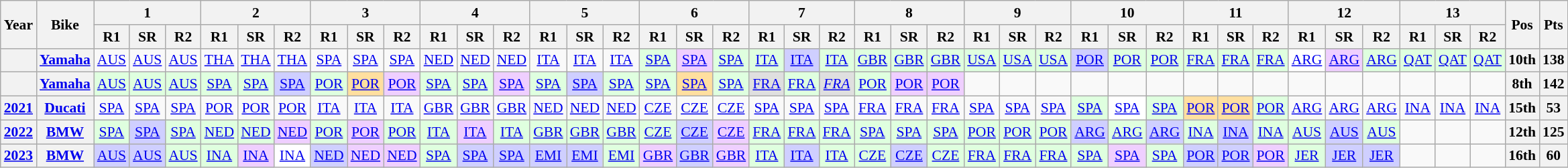<table class="wikitable" style="text-align:center; font-size:90%">
<tr>
<th valign="middle" rowspan=2>Year</th>
<th valign="middle" rowspan=2>Bike</th>
<th colspan=3>1</th>
<th colspan=3>2</th>
<th colspan=3>3</th>
<th colspan=3>4</th>
<th colspan=3>5</th>
<th colspan=3>6</th>
<th colspan=3>7</th>
<th colspan=3>8</th>
<th colspan=3>9</th>
<th colspan=3>10</th>
<th colspan=3>11</th>
<th colspan=3>12</th>
<th colspan=3>13</th>
<th rowspan=2>Pos</th>
<th rowspan=2>Pts</th>
</tr>
<tr>
<th>R1</th>
<th>SR</th>
<th>R2</th>
<th>R1</th>
<th>SR</th>
<th>R2</th>
<th>R1</th>
<th>SR</th>
<th>R2</th>
<th>R1</th>
<th>SR</th>
<th>R2</th>
<th>R1</th>
<th>SR</th>
<th>R2</th>
<th>R1</th>
<th>SR</th>
<th>R2</th>
<th>R1</th>
<th>SR</th>
<th>R2</th>
<th>R1</th>
<th>SR</th>
<th>R2</th>
<th>R1</th>
<th>SR</th>
<th>R2</th>
<th>R1</th>
<th>SR</th>
<th>R2</th>
<th>R1</th>
<th>SR</th>
<th>R2</th>
<th>R1</th>
<th>SR</th>
<th>R2</th>
<th>R1</th>
<th>SR</th>
<th>R2</th>
</tr>
<tr>
<th></th>
<th><a href='#'>Yamaha</a></th>
<td><a href='#'>AUS</a></td>
<td><a href='#'>AUS</a></td>
<td><a href='#'>AUS</a></td>
<td><a href='#'>THA</a></td>
<td><a href='#'>THA</a></td>
<td><a href='#'>THA</a></td>
<td><a href='#'>SPA</a></td>
<td><a href='#'>SPA</a></td>
<td><a href='#'>SPA</a></td>
<td><a href='#'>NED</a></td>
<td><a href='#'>NED</a></td>
<td><a href='#'>NED</a></td>
<td><a href='#'>ITA</a></td>
<td><a href='#'>ITA</a></td>
<td><a href='#'>ITA</a></td>
<td style="background:#dfffdf;"><a href='#'>SPA</a><br></td>
<td style="background:#efcfff;"><a href='#'>SPA</a><br></td>
<td style="background:#dfffdf;"><a href='#'>SPA</a><br></td>
<td style="background:#dfffdf;"><a href='#'>ITA</a><br></td>
<td style="background:#cfcfff;"><a href='#'>ITA</a><br></td>
<td style="background:#dfffdf;"><a href='#'>ITA</a><br></td>
<td style="background:#dfffdf;"><a href='#'>GBR</a><br></td>
<td style="background:#dfffdf;"><a href='#'>GBR</a><br></td>
<td style="background:#dfffdf;"><a href='#'>GBR</a><br></td>
<td style="background:#dfffdf;"><a href='#'>USA</a><br></td>
<td style="background:#dfffdf;"><a href='#'>USA</a><br></td>
<td style="background:#dfffdf;"><a href='#'>USA</a><br></td>
<td style="background:#cfcfff;"><a href='#'>POR</a><br></td>
<td style="background:#dfffdf;"><a href='#'>POR</a><br></td>
<td style="background:#dfffdf;"><a href='#'>POR</a><br></td>
<td style="background:#dfffdf;"><a href='#'>FRA</a><br></td>
<td style="background:#dfffdf;"><a href='#'>FRA</a><br></td>
<td style="background:#dfffdf;"><a href='#'>FRA</a><br></td>
<td style="background:#ffffff;"><a href='#'>ARG</a><br></td>
<td style="background:#efcfff;"><a href='#'>ARG</a><br></td>
<td style="background:#dfffdf;"><a href='#'>ARG</a><br></td>
<td style="background:#dfffdf;"><a href='#'>QAT</a><br></td>
<td style="background:#dfffdf;"><a href='#'>QAT</a><br></td>
<td style="background:#dfffdf;"><a href='#'>QAT</a><br></td>
<th>10th</th>
<th>138</th>
</tr>
<tr>
<th></th>
<th><a href='#'>Yamaha</a></th>
<td style="background:#dfffdf;"><a href='#'>AUS</a><br></td>
<td style="background:#dfffdf;"><a href='#'>AUS</a><br></td>
<td style="background:#dfffdf;"><a href='#'>AUS</a><br></td>
<td style="background:#dfffdf;"><a href='#'>SPA</a><br></td>
<td style="background:#dfffdf;"><a href='#'>SPA</a><br></td>
<td style="background:#cfcfff;"><a href='#'>SPA</a><br></td>
<td style="background:#dfffdf;"><a href='#'>POR</a><br></td>
<td style="background:#ffdf9f;"><a href='#'>POR</a><br></td>
<td style="background:#efcfff;"><a href='#'>POR</a><br></td>
<td style="background:#dfffdf;"><a href='#'>SPA</a><br></td>
<td style="background:#dfffdf;"><a href='#'>SPA</a><br></td>
<td style="background:#efcfff;"><a href='#'>SPA</a><br></td>
<td style="background:#dfffdf;"><a href='#'>SPA</a><br></td>
<td style="background:#cfcfff;"><a href='#'>SPA</a><br></td>
<td style="background:#dfffdf;"><a href='#'>SPA</a><br></td>
<td style="background:#dfffdf;"><a href='#'>SPA</a><br></td>
<td style="background:#ffdf9f;"><a href='#'>SPA</a><br></td>
<td style="background:#dfffdf;"><a href='#'>SPA</a><br></td>
<td style="background:#dfdfdf;"><a href='#'>FRA</a><br></td>
<td style="background:#dfffdf;"><a href='#'>FRA</a><br></td>
<td style="background:#dfdfdf;"><em><a href='#'>FRA</a></em><br></td>
<td style="background:#dfffdf;"><a href='#'>POR</a><br></td>
<td style="background:#efcfff;"><a href='#'>POR</a><br></td>
<td style="background:#efcfff;"><a href='#'>POR</a><br></td>
<td></td>
<td></td>
<td></td>
<td></td>
<td></td>
<td></td>
<td></td>
<td></td>
<td></td>
<td></td>
<td></td>
<td></td>
<td></td>
<td></td>
<td></td>
<th>8th</th>
<th>142</th>
</tr>
<tr>
<th><a href='#'>2021</a></th>
<th><a href='#'>Ducati</a></th>
<td><a href='#'>SPA</a></td>
<td><a href='#'>SPA</a></td>
<td><a href='#'>SPA</a></td>
<td><a href='#'>POR</a></td>
<td><a href='#'>POR</a></td>
<td><a href='#'>POR</a></td>
<td><a href='#'>ITA</a></td>
<td><a href='#'>ITA</a></td>
<td><a href='#'>ITA</a></td>
<td><a href='#'>GBR</a></td>
<td><a href='#'>GBR</a></td>
<td><a href='#'>GBR</a></td>
<td><a href='#'>NED</a></td>
<td><a href='#'>NED</a></td>
<td><a href='#'>NED</a></td>
<td><a href='#'>CZE</a></td>
<td><a href='#'>CZE</a></td>
<td><a href='#'>CZE</a></td>
<td><a href='#'>SPA</a></td>
<td><a href='#'>SPA</a></td>
<td><a href='#'>SPA</a></td>
<td><a href='#'>FRA</a></td>
<td><a href='#'>FRA</a></td>
<td><a href='#'>FRA</a></td>
<td><a href='#'>SPA</a></td>
<td><a href='#'>SPA</a></td>
<td><a href='#'>SPA</a></td>
<td style="background:#dfffdf;"><a href='#'>SPA</a><br></td>
<td style="background:#ffffff;"><a href='#'>SPA</a><br></td>
<td style="background:#dfffdf;"><a href='#'>SPA</a><br></td>
<td style="background:#ffdf9f;"><a href='#'>POR</a><br></td>
<td style="background:#ffdf9f;"><a href='#'>POR</a><br></td>
<td style="background:#dfffdf;"><a href='#'>POR</a><br></td>
<td><a href='#'>ARG</a></td>
<td><a href='#'>ARG</a></td>
<td><a href='#'>ARG</a></td>
<td><a href='#'>INA</a></td>
<td><a href='#'>INA</a></td>
<td><a href='#'>INA</a></td>
<th>15th</th>
<th>53</th>
</tr>
<tr>
<th><a href='#'>2022</a></th>
<th><a href='#'>BMW</a></th>
<td style="background:#dfffdf;"><a href='#'>SPA</a><br></td>
<td style="background:#cfcfff;"><a href='#'>SPA</a><br></td>
<td style="background:#dfffdf;"><a href='#'>SPA</a><br></td>
<td style="background:#dfffdf;"><a href='#'>NED</a><br></td>
<td style="background:#dfffdf;"><a href='#'>NED</a><br></td>
<td style="background:#efcfff;"><a href='#'>NED</a><br></td>
<td style="background:#dfffdf;"><a href='#'>POR</a><br></td>
<td style="background:#efcfff;"><a href='#'>POR</a><br></td>
<td style="background:#dfffdf;"><a href='#'>POR</a><br></td>
<td style="background:#dfffdf;"><a href='#'>ITA</a><br></td>
<td style="background:#efcfff;"><a href='#'>ITA</a><br></td>
<td style="background:#dfffdf;"><a href='#'>ITA</a><br></td>
<td style="background:#dfffdf;"><a href='#'>GBR</a><br></td>
<td style="background:#DFFFDF;"><a href='#'>GBR</a><br></td>
<td style="background:#dfffdf;"><a href='#'>GBR</a><br></td>
<td style="background:#dfffdf;"><a href='#'>CZE</a><br></td>
<td style="background:#cfcfff;"><a href='#'>CZE</a><br></td>
<td style="background:#efcfff;"><a href='#'>CZE</a><br></td>
<td style="background:#dfffdf;"><a href='#'>FRA</a><br></td>
<td style="background:#dfffdf;"><a href='#'>FRA</a><br></td>
<td style="background:#dfffdf;"><a href='#'>FRA</a><br></td>
<td style="background:#dfffdf;"><a href='#'>SPA</a><br></td>
<td style="background:#dfffdf;"><a href='#'>SPA</a><br></td>
<td style="background:#dfffdf;"><a href='#'>SPA</a><br></td>
<td style="background:#dfffdf;"><a href='#'>POR</a><br></td>
<td style="background:#dfffdf;"><a href='#'>POR</a><br></td>
<td style="background:#DFFFDF;"><a href='#'>POR</a><br></td>
<td style="background:#cfcfff;"><a href='#'>ARG</a><br></td>
<td style="background:#dfffdf;"><a href='#'>ARG</a><br></td>
<td style="background:#cfcfff;"><a href='#'>ARG</a><br></td>
<td style="background:#dfffdf;"><a href='#'>INA</a><br></td>
<td style="background:#cfcfff;"><a href='#'>INA</a><br></td>
<td style="background:#dfffdf;"><a href='#'>INA</a><br></td>
<td style="background:#dfffdf;"><a href='#'>AUS</a><br></td>
<td style="background:#cfcfff;"><a href='#'>AUS</a><br></td>
<td style="background:#dfffdf;"><a href='#'>AUS</a><br></td>
<td></td>
<td></td>
<td></td>
<th>12th</th>
<th>125</th>
</tr>
<tr>
<th><a href='#'>2023</a></th>
<th><a href='#'>BMW</a></th>
<td style="background:#cfcfff;"><a href='#'>AUS</a><br></td>
<td style="background:#cfcfff;"><a href='#'>AUS</a><br></td>
<td style="background:#dfffdf;"><a href='#'>AUS</a><br></td>
<td style="background:#dfffdf;"><a href='#'>INA</a><br></td>
<td style="background:#efcfff;"><a href='#'>INA</a><br></td>
<td style="background:#ffffff;"><a href='#'>INA</a><br></td>
<td style="background:#cfcfff;"><a href='#'>NED</a><br></td>
<td style="background:#efcfff;"><a href='#'>NED</a><br></td>
<td style="background:#efcfff;"><a href='#'>NED</a><br></td>
<td style="background:#dfffdf;"><a href='#'>SPA</a><br></td>
<td style="background:#cfcfff;"><a href='#'>SPA</a><br></td>
<td style="background:#cfcfff;"><a href='#'>SPA</a><br></td>
<td style="background:#cfcfff;"><a href='#'>EMI</a><br></td>
<td style="background:#cfcfff;"><a href='#'>EMI</a><br></td>
<td style="background:#dfffdf;"><a href='#'>EMI</a><br></td>
<td style="background:#efcfff;"><a href='#'>GBR</a><br></td>
<td style="background:#cfcfff;"><a href='#'>GBR</a><br></td>
<td style="background:#efcfff;"><a href='#'>GBR</a><br></td>
<td style="background:#dfffdf;"><a href='#'>ITA</a><br></td>
<td style="background:#cfcfff;"><a href='#'>ITA</a><br></td>
<td style="background:#dfffdf;"><a href='#'>ITA</a><br></td>
<td style="background:#dfffdf;"><a href='#'>CZE</a><br></td>
<td style="background:#cfcfff;"><a href='#'>CZE</a><br></td>
<td style="background:#dfffdf;"><a href='#'>CZE</a><br></td>
<td style="background:#dfffdf;"><a href='#'>FRA</a><br></td>
<td style="background:#dfffdf;"><a href='#'>FRA</a><br></td>
<td style="background:#dfffdf;"><a href='#'>FRA</a><br></td>
<td style="background:#dfffdf;"><a href='#'>SPA</a><br></td>
<td style="background:#efcfff;"><a href='#'>SPA</a><br></td>
<td style="background:#dfffdf;"><a href='#'>SPA</a><br></td>
<td style="background:#cfcfff;"><a href='#'>POR</a><br></td>
<td style="background:#cfcfff;"><a href='#'>POR</a><br></td>
<td style="background:#efcfff;"><a href='#'>POR</a><br></td>
<td style="background:#dfffdf;"><a href='#'>JER</a><br></td>
<td style="background:#cfcfff;"><a href='#'>JER</a><br></td>
<td style="background:#cfcfff;"><a href='#'>JER</a><br></td>
<td></td>
<td></td>
<td></td>
<th>16th</th>
<th>60</th>
</tr>
</table>
